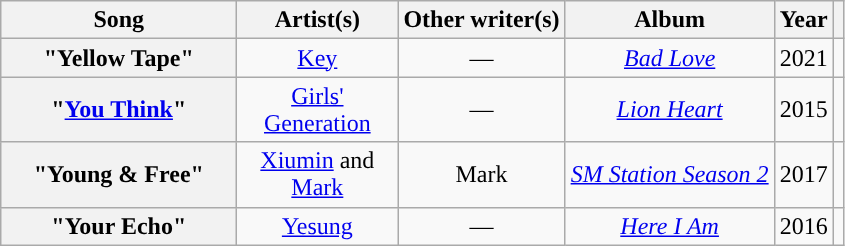<table class="wikitable sortable plainrowheaders" style="text-align:center;">
<tr>
<th scope="col" width="150">Song</th>
<th scope="col" width="100">Artist(s)</th>
<th scope="col" class="unsortable">Other writer(s)</th>
<th scope="col" data-sort-type="text">Album</th>
<th scope="col">Year</th>
<th scope="col" class="unsortable"></th>
</tr>
<tr>
<th scope="row">"Yellow Tape"</th>
<td><a href='#'>Key</a></td>
<td>—</td>
<td><em><a href='#'>Bad Love</a></em></td>
<td>2021</td>
<td style="text-align:center;"></td>
</tr>
<tr>
<th scope="row">"<a href='#'>You Think</a>"</th>
<td><a href='#'>Girls' Generation</a></td>
<td>—</td>
<td><em><a href='#'>Lion Heart</a></em></td>
<td>2015</td>
<td style="text-align:center;"></td>
</tr>
<tr>
<th scope="row">"Young & Free"</th>
<td><a href='#'>Xiumin</a> and <a href='#'>Mark</a></td>
<td>Mark</td>
<td><em><a href='#'>SM Station Season 2</a></em></td>
<td>2017</td>
<td style="text-align:center;"></td>
</tr>
<tr>
<th scope="row">"Your Echo"</th>
<td><a href='#'>Yesung</a></td>
<td>—</td>
<td><em><a href='#'>Here I Am</a></em></td>
<td>2016</td>
<td style="text-align:center;"></td>
</tr>
</table>
